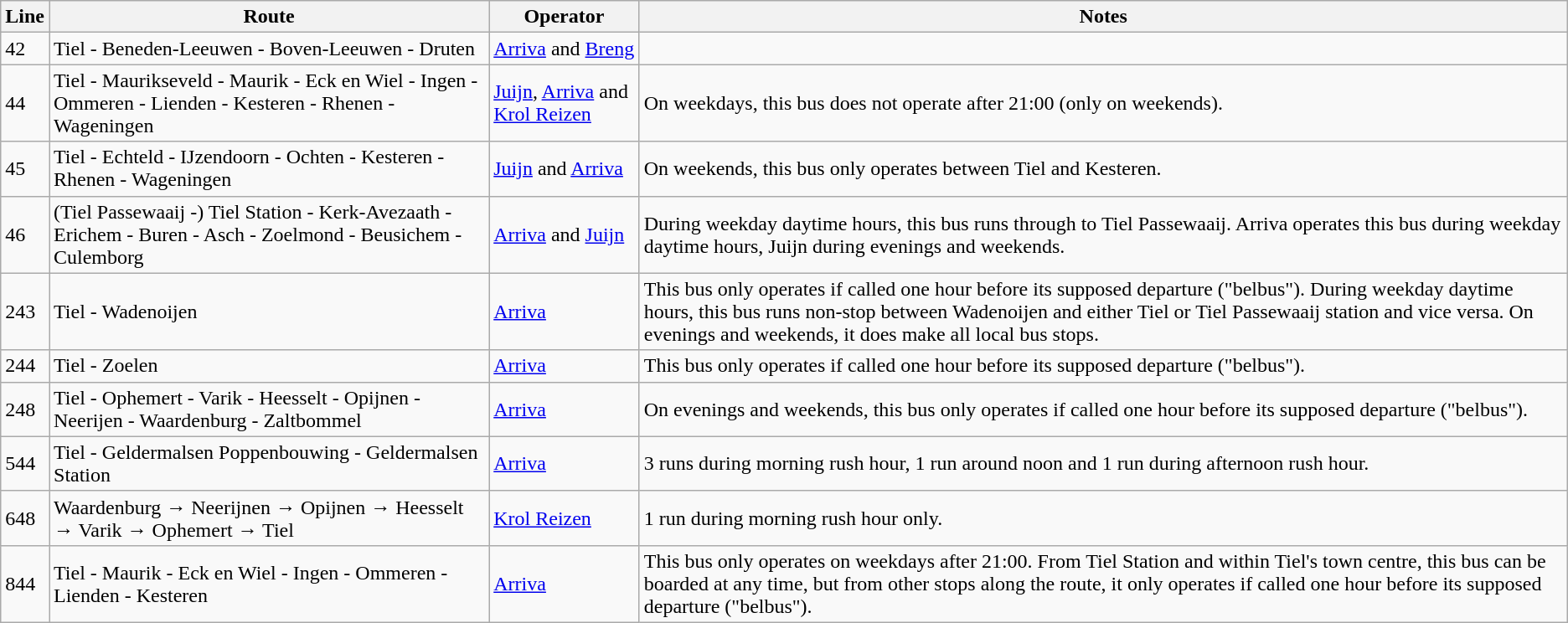<table class="wikitable">
<tr>
<th>Line</th>
<th>Route</th>
<th>Operator</th>
<th>Notes</th>
</tr>
<tr>
<td>42</td>
<td>Tiel - Beneden-Leeuwen - Boven-Leeuwen - Druten</td>
<td><a href='#'>Arriva</a> and <a href='#'>Breng</a></td>
<td></td>
</tr>
<tr>
<td>44</td>
<td>Tiel - Maurikseveld - Maurik - Eck en Wiel - Ingen - Ommeren - Lienden - Kesteren - Rhenen - Wageningen</td>
<td><a href='#'>Juijn</a>, <a href='#'>Arriva</a> and <a href='#'>Krol Reizen</a></td>
<td>On weekdays, this bus does not operate after 21:00 (only on weekends).</td>
</tr>
<tr>
<td>45</td>
<td>Tiel - Echteld - IJzendoorn - Ochten - Kesteren - Rhenen - Wageningen</td>
<td><a href='#'>Juijn</a> and <a href='#'>Arriva</a></td>
<td>On weekends, this bus only operates between Tiel and Kesteren.</td>
</tr>
<tr>
<td>46</td>
<td>(Tiel Passewaaij -) Tiel Station - Kerk-Avezaath - Erichem - Buren - Asch - Zoelmond - Beusichem - Culemborg</td>
<td><a href='#'>Arriva</a> and <a href='#'>Juijn</a></td>
<td>During weekday daytime hours, this bus runs through to Tiel Passewaaij. Arriva operates this bus during weekday daytime hours, Juijn during evenings and weekends.</td>
</tr>
<tr>
<td>243</td>
<td>Tiel - Wadenoijen</td>
<td><a href='#'>Arriva</a></td>
<td>This bus only operates if called one hour before its supposed departure ("belbus"). During weekday daytime hours, this bus runs non-stop between Wadenoijen and either Tiel or Tiel Passewaaij station and vice versa. On evenings and weekends, it does make all local bus stops.</td>
</tr>
<tr>
<td>244</td>
<td>Tiel - Zoelen</td>
<td><a href='#'>Arriva</a></td>
<td>This bus only operates if called one hour before its supposed departure ("belbus").</td>
</tr>
<tr>
<td>248</td>
<td>Tiel - Ophemert - Varik - Heesselt - Opijnen - Neerijen - Waardenburg - Zaltbommel</td>
<td><a href='#'>Arriva</a></td>
<td>On evenings and weekends, this bus only operates if called one hour before its supposed departure ("belbus").</td>
</tr>
<tr>
<td>544</td>
<td>Tiel - Geldermalsen Poppenbouwing - Geldermalsen Station</td>
<td><a href='#'>Arriva</a></td>
<td>3 runs during morning rush hour, 1 run around noon and 1 run during afternoon rush hour.</td>
</tr>
<tr>
<td>648</td>
<td>Waardenburg → Neerijnen → Opijnen → Heesselt → Varik → Ophemert → Tiel</td>
<td><a href='#'>Krol Reizen</a></td>
<td>1 run during morning rush hour only.</td>
</tr>
<tr>
<td>844</td>
<td>Tiel - Maurik - Eck en Wiel - Ingen - Ommeren - Lienden - Kesteren</td>
<td><a href='#'>Arriva</a></td>
<td>This bus only operates on weekdays after 21:00. From Tiel Station and within Tiel's town centre, this bus can be boarded at any time, but from other stops along the route, it only operates if called one hour before its supposed departure ("belbus").</td>
</tr>
</table>
